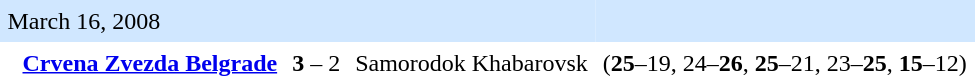<table style=border-collapse:collapse  cellspacing=0 cellpadding=5>
<tr bgcolor=#D0E7FF>
<td colspan="4">March 16, 2008</td>
<td></td>
</tr>
<tr>
<td></td>
<td align=right><strong><a href='#'>Crvena Zvezda Belgrade</a></strong> </td>
<td><strong>3</strong> – 2</td>
<td> Samorodok Khabarovsk</td>
<td>(<strong>25</strong>–19, 24–<strong>26</strong>, <strong>25</strong>–21, 23–<strong>25</strong>, <strong>15</strong>–12)</td>
</tr>
</table>
